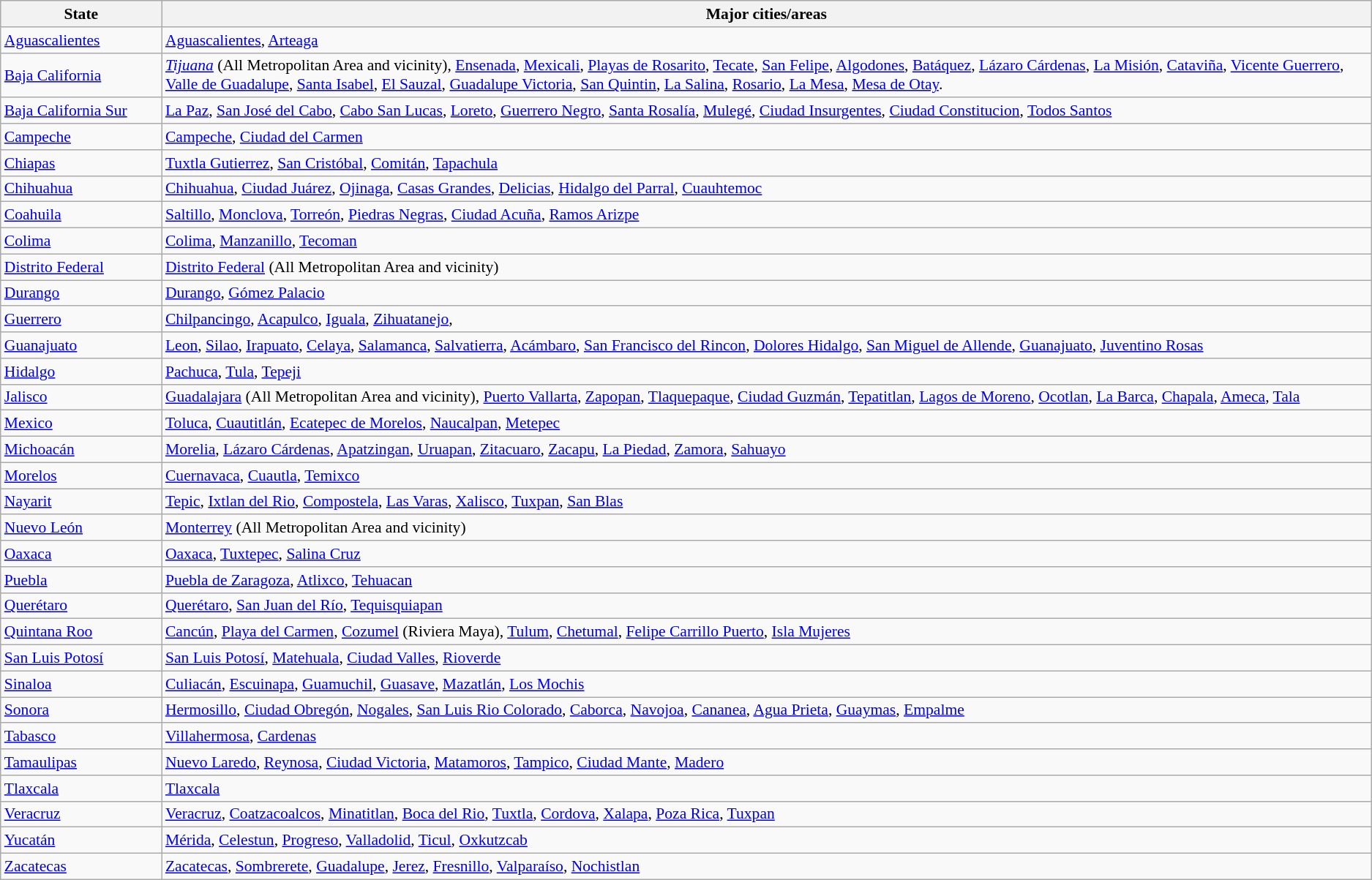<table class="wikitable" " style="font-size:90%">
<tr>
<th style="width:140px;">State</th>
<th>Major cities/areas</th>
</tr>
<tr>
<td> <a href='#'>Aguascalientes</a></td>
<td><a href='#'>Aguascalientes</a>, <a href='#'>Arteaga</a></td>
</tr>
<tr>
<td> <a href='#'>Baja California</a></td>
<td><em><a href='#'>Tijuana</a></em> (All Metropolitan Area and vicinity), <a href='#'>Ensenada</a>, <a href='#'>Mexicali</a>, <a href='#'>Playas de Rosarito</a>, <a href='#'>Tecate</a>, <a href='#'>San Felipe</a>, <a href='#'>Algodones</a>, <a href='#'>Batáquez</a>, <a href='#'>Lázaro Cárdenas</a>, <a href='#'>La Misión</a>, <a href='#'>Cataviña</a>, <a href='#'>Vicente Guerrero</a>, <a href='#'>Valle de Guadalupe</a>, <a href='#'>Santa Isabel</a>, <a href='#'>El Sauzal</a>, <a href='#'>Guadalupe Victoria</a>, <a href='#'>San Quintin</a>, <a href='#'>La Salina</a>, <a href='#'>Rosario</a>, <a href='#'>La Mesa</a>, <a href='#'>Mesa de Otay</a>.</td>
</tr>
<tr>
<td> <a href='#'>Baja California Sur</a></td>
<td><a href='#'>La Paz</a>, <a href='#'>San José del Cabo</a>, <a href='#'>Cabo San Lucas</a>, <a href='#'>Loreto</a>, <a href='#'>Guerrero Negro</a>, <a href='#'>Santa Rosalía</a>, <a href='#'>Mulegé</a>, <a href='#'>Ciudad Insurgentes</a>, <a href='#'>Ciudad Constitucion</a>, <a href='#'>Todos Santos</a></td>
</tr>
<tr>
<td> <a href='#'>Campeche</a></td>
<td><a href='#'>Campeche</a>, <a href='#'>Ciudad del Carmen</a></td>
</tr>
<tr>
<td> <a href='#'>Chiapas</a></td>
<td><a href='#'>Tuxtla Gutierrez</a>, <a href='#'>San Cristóbal</a>, <a href='#'>Comitán</a>, <a href='#'>Tapachula</a></td>
</tr>
<tr>
<td> <a href='#'>Chihuahua</a></td>
<td><a href='#'>Chihuahua</a>, <a href='#'>Ciudad Juárez</a>, <a href='#'>Ojinaga</a>, <a href='#'>Casas Grandes</a>, <a href='#'>Delicias</a>, <a href='#'>Hidalgo del Parral</a>, <a href='#'>Cuauhtemoc</a></td>
</tr>
<tr>
<td> <a href='#'>Coahuila</a></td>
<td><a href='#'>Saltillo</a>, <a href='#'>Monclova</a>, <a href='#'>Torreón</a>, <a href='#'>Piedras Negras</a>, <a href='#'>Ciudad Acuña</a>, <a href='#'>Ramos Arizpe</a></td>
</tr>
<tr>
<td> <a href='#'>Colima</a></td>
<td><a href='#'>Colima</a>, <a href='#'>Manzanillo</a>, <a href='#'>Tecoman</a></td>
</tr>
<tr>
<td> <a href='#'>Distrito Federal</a></td>
<td><a href='#'>Distrito Federal</a> (All Metropolitan Area and vicinity)</td>
</tr>
<tr>
<td> <a href='#'>Durango</a></td>
<td><a href='#'>Durango</a>, <a href='#'>Gómez Palacio</a></td>
</tr>
<tr>
<td> <a href='#'>Guerrero</a></td>
<td><a href='#'>Chilpancingo</a>, <a href='#'>Acapulco</a>, <a href='#'>Iguala</a>, <a href='#'>Zihuatanejo</a>,</td>
</tr>
<tr>
<td> <a href='#'>Guanajuato</a></td>
<td><a href='#'>Leon</a>, <a href='#'>Silao</a>, <a href='#'>Irapuato</a>, <a href='#'>Celaya</a>, <a href='#'>Salamanca</a>, <a href='#'>Salvatierra</a>, <a href='#'>Acámbaro</a>, <a href='#'>San Francisco del Rincon</a>, <a href='#'>Dolores Hidalgo</a>, <a href='#'>San Miguel de Allende</a>, <a href='#'>Guanajuato</a>, <a href='#'>Juventino Rosas</a></td>
</tr>
<tr>
<td> <a href='#'>Hidalgo</a></td>
<td><a href='#'>Pachuca</a>, <a href='#'>Tula</a>, <a href='#'>Tepeji</a></td>
</tr>
<tr>
<td> <a href='#'>Jalisco</a></td>
<td><a href='#'>Guadalajara</a> (All Metropolitan Area and vicinity),  <a href='#'>Puerto Vallarta</a>, <a href='#'>Zapopan</a>, <a href='#'>Tlaquepaque</a>, <a href='#'>Ciudad Guzmán</a>, <a href='#'>Tepatitlan</a>, <a href='#'>Lagos de Moreno</a>, <a href='#'>Ocotlan</a>, <a href='#'>La Barca</a>, <a href='#'>Chapala</a>, <a href='#'>Ameca</a>, <a href='#'>Tala</a></td>
</tr>
<tr>
<td> <a href='#'>Mexico</a></td>
<td><a href='#'>Toluca</a>, <a href='#'>Cuautitlán</a>, <a href='#'>Ecatepec de Morelos</a>, <a href='#'>Naucalpan</a>, <a href='#'>Metepec</a></td>
</tr>
<tr>
<td> <a href='#'>Michoacán</a></td>
<td><a href='#'>Morelia</a>, <a href='#'>Lázaro Cárdenas</a>, <a href='#'>Apatzingan</a>, <a href='#'>Uruapan</a>, <a href='#'>Zitacuaro</a>, <a href='#'>Zacapu</a>, <a href='#'>La Piedad</a>, <a href='#'>Zamora</a>, <a href='#'>Sahuayo</a></td>
</tr>
<tr>
<td> <a href='#'>Morelos</a></td>
<td><a href='#'>Cuernavaca</a>, <a href='#'>Cuautla</a>, <a href='#'>Temixco</a></td>
</tr>
<tr>
<td> <a href='#'>Nayarit</a></td>
<td><a href='#'>Tepic</a>, <a href='#'>Ixtlan del Rio</a>, <a href='#'>Compostela</a>, <a href='#'>Las Varas</a>, <a href='#'>Xalisco</a>, <a href='#'>Tuxpan</a>, <a href='#'>San Blas</a></td>
</tr>
<tr>
<td> <a href='#'>Nuevo León</a></td>
<td><a href='#'>Monterrey</a> (All Metropolitan Area and vicinity)</td>
</tr>
<tr>
<td> <a href='#'>Oaxaca</a></td>
<td><a href='#'>Oaxaca</a>, <a href='#'>Tuxtepec</a>, <a href='#'>Salina Cruz</a></td>
</tr>
<tr>
<td> <a href='#'>Puebla</a></td>
<td><a href='#'>Puebla de Zaragoza</a>, <a href='#'>Atlixco</a>, <a href='#'>Tehuacan</a></td>
</tr>
<tr>
<td> <a href='#'>Querétaro</a></td>
<td><a href='#'>Querétaro</a>, <a href='#'>San Juan del Río</a>, <a href='#'>Tequisquiapan</a></td>
</tr>
<tr>
<td> <a href='#'>Quintana Roo</a></td>
<td><a href='#'>Cancún</a>, <a href='#'>Playa del Carmen</a>, <a href='#'>Cozumel</a> (Riviera Maya), <a href='#'>Tulum</a>, <a href='#'>Chetumal</a>, <a href='#'>Felipe Carrillo Puerto</a>, <a href='#'>Isla Mujeres</a></td>
</tr>
<tr>
<td> <a href='#'>San Luis Potosí</a></td>
<td><a href='#'>San Luis Potosí</a>, <a href='#'>Matehuala</a>, <a href='#'>Ciudad Valles</a>, <a href='#'>Rioverde</a></td>
</tr>
<tr>
<td> <a href='#'>Sinaloa</a></td>
<td><a href='#'>Culiacán</a>, <a href='#'>Escuinapa</a>, <a href='#'>Guamuchil</a>, <a href='#'>Guasave</a>, <a href='#'>Mazatlán</a>, <a href='#'>Los Mochis</a></td>
</tr>
<tr>
<td> <a href='#'>Sonora</a></td>
<td><a href='#'>Hermosillo</a>, <a href='#'>Ciudad Obregón</a>, <a href='#'>Nogales</a>, <a href='#'>San Luis Rio Colorado</a>, <a href='#'>Caborca</a>, <a href='#'>Navojoa</a>, <a href='#'>Cananea</a>, <a href='#'>Agua Prieta</a>, <a href='#'>Guaymas</a>, <a href='#'>Empalme</a></td>
</tr>
<tr>
<td> <a href='#'>Tabasco</a></td>
<td><a href='#'>Villahermosa</a>, <a href='#'>Cardenas</a></td>
</tr>
<tr>
<td> <a href='#'>Tamaulipas</a></td>
<td><a href='#'>Nuevo Laredo</a>, <a href='#'>Reynosa</a>, <a href='#'>Ciudad Victoria</a>, <a href='#'>Matamoros</a>, <a href='#'>Tampico</a>, <a href='#'>Ciudad Mante</a>, <a href='#'>Madero</a></td>
</tr>
<tr>
<td> <a href='#'>Tlaxcala</a></td>
<td><a href='#'>Tlaxcala</a></td>
</tr>
<tr>
<td> <a href='#'>Veracruz</a></td>
<td><a href='#'>Veracruz</a>, <a href='#'>Coatzacoalcos</a>, <a href='#'>Minatitlan</a>, <a href='#'>Boca del Rio</a>, <a href='#'>Tuxtla</a>, <a href='#'>Cordova</a>, <a href='#'>Xalapa</a>, <a href='#'>Poza Rica</a>, <a href='#'>Tuxpan</a></td>
</tr>
<tr>
<td> <a href='#'>Yucatán</a></td>
<td><a href='#'>Mérida</a>, <a href='#'>Celestun</a>, <a href='#'>Progreso</a>, <a href='#'>Valladolid</a>, <a href='#'>Ticul</a>, <a href='#'>Oxkutzcab</a></td>
</tr>
<tr>
<td> <a href='#'>Zacatecas</a></td>
<td><a href='#'>Zacatecas</a>, <a href='#'>Sombrerete</a>, <a href='#'>Guadalupe</a>, <a href='#'>Jerez</a>, <a href='#'>Fresnillo</a>, <a href='#'>Valparaíso</a>, <a href='#'>Nochistlan</a></td>
</tr>
</table>
